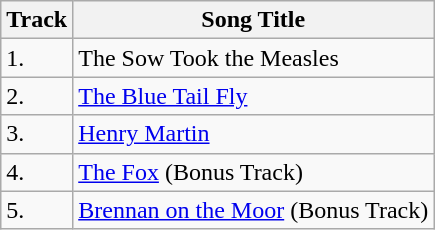<table class="wikitable">
<tr>
<th>Track</th>
<th>Song Title</th>
</tr>
<tr>
<td>1.</td>
<td>The Sow Took the Measles</td>
</tr>
<tr>
<td>2.</td>
<td><a href='#'>The Blue Tail Fly</a></td>
</tr>
<tr>
<td>3.</td>
<td><a href='#'>Henry Martin</a></td>
</tr>
<tr>
<td>4.</td>
<td><a href='#'>The Fox</a> (Bonus Track)</td>
</tr>
<tr>
<td>5.</td>
<td><a href='#'>Brennan on the Moor</a> (Bonus Track)</td>
</tr>
</table>
